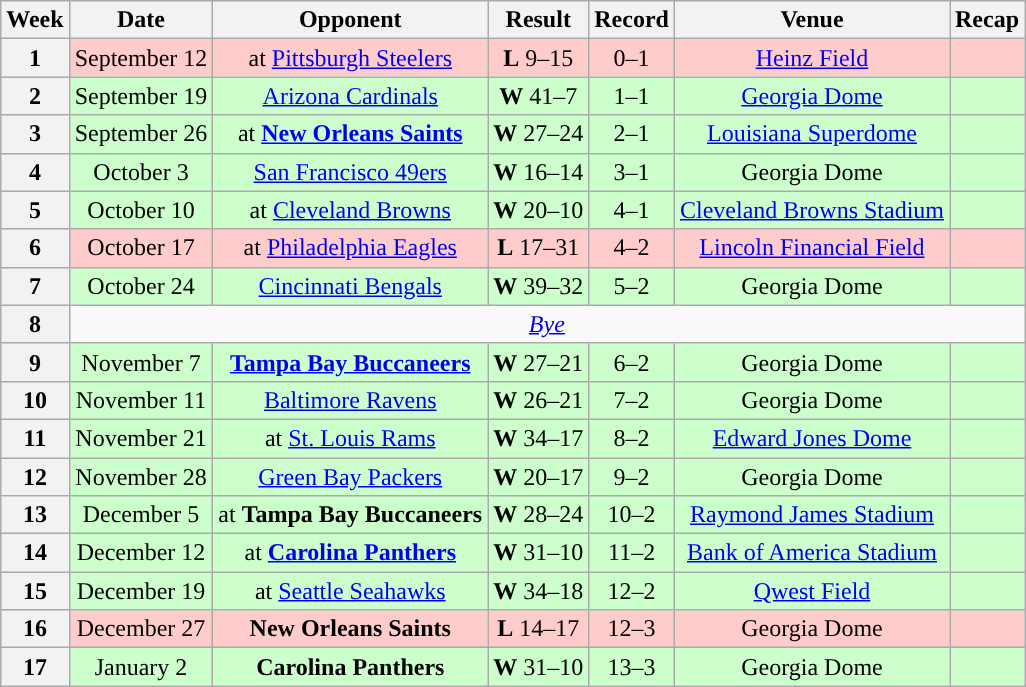<table class="wikitable" style="text-align:center">
<tr>
<th>Week</th>
<th>Date</th>
<th>Opponent</th>
<th>Result</th>
<th>Record</th>
<th>Venue</th>
<th>Recap</th>
</tr>
<tr style="background:#fcc;">
<th>1</th>
<td style="text-align:center;">September 12</td>
<td style="text-align:center;">at <a href='#'>Pittsburgh Steelers</a></td>
<td style="text-align:center;"><strong>L</strong> 9–15 </td>
<td style="text-align:center;">0–1</td>
<td style="text-align:center;"><a href='#'>Heinz Field</a></td>
<td style="text-align:center;"></td>
</tr>
<tr style="background:#cfc;">
<th>2</th>
<td style="text-align:center;">September 19</td>
<td style="text-align:center;"><a href='#'>Arizona Cardinals</a></td>
<td style="text-align:center;"><strong>W</strong> 41–7</td>
<td style="text-align:center;">1–1</td>
<td style="text-align:center;"><a href='#'>Georgia Dome</a></td>
<td style="text-align:center;"></td>
</tr>
<tr style="background:#cfc;">
<th>3</th>
<td style="text-align:center;">September 26</td>
<td style="text-align:center;">at <strong><a href='#'>New Orleans Saints</a></strong></td>
<td style="text-align:center;"><strong>W</strong> 27–24 </td>
<td style="text-align:center;">2–1</td>
<td style="text-align:center;"><a href='#'>Louisiana Superdome</a></td>
<td style="text-align:center;"></td>
</tr>
<tr style="background:#cfc;">
<th>4</th>
<td style="text-align:center;">October 3</td>
<td style="text-align:center;"><a href='#'>San Francisco 49ers</a></td>
<td style="text-align:center;"><strong>W</strong> 16–14</td>
<td style="text-align:center;">3–1</td>
<td style="text-align:center;">Georgia Dome</td>
<td style="text-align:center;"></td>
</tr>
<tr style="background:#cfc;">
<th>5</th>
<td style="text-align:center;">October 10</td>
<td style="text-align:center;">at <a href='#'>Cleveland Browns</a></td>
<td style="text-align:center;"><strong>W</strong> 20–10</td>
<td style="text-align:center;">4–1</td>
<td style="text-align:center;"><a href='#'>Cleveland Browns Stadium</a></td>
<td style="text-align:center;"></td>
</tr>
<tr style="background:#fcc;">
<th>6</th>
<td style="text-align:center;">October 17</td>
<td style="text-align:center;">at <a href='#'>Philadelphia Eagles</a></td>
<td style="text-align:center;"><strong>L</strong> 17–31</td>
<td style="text-align:center;">4–2</td>
<td style="text-align:center;"><a href='#'>Lincoln Financial Field</a></td>
<td style="text-align:center;"></td>
</tr>
<tr style="background:#cfc;">
<th>7</th>
<td style="text-align:center;">October 24</td>
<td style="text-align:center;"><a href='#'>Cincinnati Bengals</a></td>
<td style="text-align:center;"><strong> W</strong> 39–32</td>
<td style="text-align:center;">5–2</td>
<td style="text-align:center;">Georgia Dome</td>
<td style="text-align:center;"></td>
</tr>
<tr>
<th>8</th>
<td colspan="6" style="text-align:center;"><em><a href='#'>Bye</a></em></td>
</tr>
<tr style="background:#cfc;">
<th>9</th>
<td style="text-align:center;">November 7</td>
<td style="text-align:center;"><strong><a href='#'>Tampa Bay Buccaneers</a></strong></td>
<td style="text-align:center;"><strong>W</strong> 27–21</td>
<td style="text-align:center;">6–2</td>
<td style="text-align:center;">Georgia Dome</td>
<td style="text-align:center;"></td>
</tr>
<tr style="background:#cfc;">
<th>10</th>
<td style="text-align:center;">November 11</td>
<td style="text-align:center;"><a href='#'>Baltimore Ravens</a></td>
<td style="text-align:center;"><strong>W</strong> 26–21</td>
<td style="text-align:center;">7–2</td>
<td style="text-align:center;">Georgia Dome</td>
<td style="text-align:center;"></td>
</tr>
<tr style="background:#cfc;">
<th>11</th>
<td style="text-align:center;">November 21</td>
<td style="text-align:center;">at <a href='#'>St. Louis Rams</a></td>
<td style="text-align:center;"><strong>W</strong> 34–17</td>
<td style="text-align:center;">8–2</td>
<td style="text-align:center;"><a href='#'>Edward Jones Dome</a></td>
<td style="text-align:center;"></td>
</tr>
<tr style="background:#cfc;">
<th>12</th>
<td style="text-align:center;">November 28</td>
<td style="text-align:center;"><a href='#'>Green Bay Packers</a></td>
<td style="text-align:center;"><strong>W</strong> 20–17</td>
<td style="text-align:center;">9–2</td>
<td style="text-align:center;">Georgia Dome</td>
<td style="text-align:center;"></td>
</tr>
<tr style="background:#cfc;">
<th>13</th>
<td style="text-align:center;">December 5</td>
<td style="text-align:center;">at <strong>Tampa Bay Buccaneers</strong></td>
<td style="text-align:center;"><strong>W</strong> 28–24</td>
<td style="text-align:center;">10–2</td>
<td style="text-align:center;"><a href='#'>Raymond James Stadium</a></td>
<td style="text-align:center;"></td>
</tr>
<tr style="background:#cfc;">
<th>14</th>
<td style="text-align:center;">December 12</td>
<td style="text-align:center;">at <strong><a href='#'>Carolina Panthers</a></strong></td>
<td style="text-align:center;"><strong>W</strong> 31–10</td>
<td style="text-align:center;">11–2</td>
<td style="text-align:center;"><a href='#'>Bank of America Stadium</a></td>
<td style="text-align:center;"></td>
</tr>
<tr style="background:#cfc">
<th>15</th>
<td style="text-align:center;">December 19</td>
<td style="text-align:center;">at <a href='#'>Seattle Seahawks</a></td>
<td style="text-align:center;"><strong>W</strong> 34–18</td>
<td style="text-align:center;">12–2</td>
<td style="text-align:center;"><a href='#'>Qwest Field</a></td>
<td style="text-align:center;"></td>
</tr>
<tr style="background:#fcc">
<th>16</th>
<td style="text-align:center;">December 27</td>
<td style="text-align:center;"><strong>New Orleans Saints</strong></td>
<td style="text-align:center;"><strong>L</strong> 14–17</td>
<td style="text-align:center;">12–3</td>
<td style="text-align:center;">Georgia Dome</td>
<td style="text-align:center;"></td>
</tr>
<tr style="background:#cfc;">
<th>17</th>
<td style="text-align:center;">January 2</td>
<td style="text-align:center;"><strong>Carolina Panthers</strong></td>
<td style="text-align:center;"><strong>W</strong> 31–10</td>
<td style="text-align:center;">13–3</td>
<td style="text-align:center;">Georgia Dome</td>
<td style="text-align:center;"></td>
</tr>
</table>
